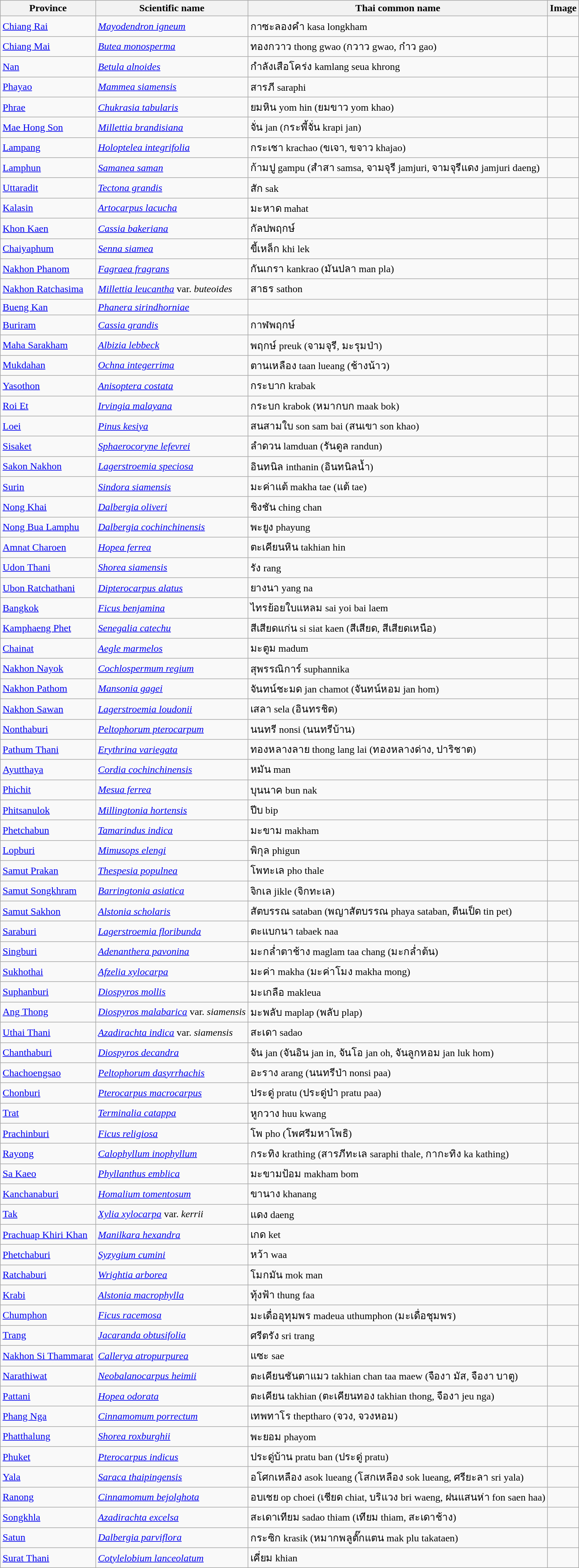<table class="wikitable sortable">
<tr>
<th>Province</th>
<th>Scientific name</th>
<th>Thai common name</th>
<th>Image</th>
</tr>
<tr>
<td><a href='#'>Chiang Rai</a></td>
<td><em><a href='#'>Mayodendron igneum</a></em></td>
<td>กาซะลองคำ kasa longkham</td>
<td></td>
</tr>
<tr>
<td><a href='#'>Chiang Mai</a></td>
<td><em><a href='#'>Butea monosperma</a></em></td>
<td>ทองกวาว thong gwao (กวาว gwao, ก๋าว gao)</td>
<td></td>
</tr>
<tr>
<td><a href='#'>Nan</a></td>
<td><em><a href='#'>Betula alnoides</a></em></td>
<td>กำลังเสือโคร่ง kamlang seua khrong</td>
<td></td>
</tr>
<tr>
<td><a href='#'>Phayao</a></td>
<td><em><a href='#'>Mammea siamensis</a></em></td>
<td>สารภี saraphi</td>
<td></td>
</tr>
<tr>
<td><a href='#'>Phrae</a></td>
<td><em><a href='#'>Chukrasia tabularis</a></em></td>
<td>ยมหิน yom hin (ยมขาว yom khao)</td>
<td></td>
</tr>
<tr>
<td><a href='#'>Mae Hong Son</a></td>
<td><em><a href='#'>Millettia brandisiana</a></em></td>
<td>จั่น jan (กระพี้จั่น krapi jan)</td>
<td></td>
</tr>
<tr>
<td><a href='#'>Lampang</a></td>
<td><em><a href='#'>Holoptelea integrifolia</a></em></td>
<td>กระเชา krachao (ขเจา, ขจาว khajao)</td>
<td></td>
</tr>
<tr>
<td><a href='#'>Lamphun</a></td>
<td><em><a href='#'>Samanea saman</a></em></td>
<td>ก้ามปู gampu (สำสา samsa, จามจุรี jamjuri, จามจุรีแดง jamjuri daeng)</td>
<td></td>
</tr>
<tr>
<td><a href='#'>Uttaradit</a></td>
<td><em><a href='#'>Tectona grandis</a></em></td>
<td>สัก sak</td>
<td></td>
</tr>
<tr>
<td><a href='#'>Kalasin</a></td>
<td><em><a href='#'>Artocarpus lacucha</a></em></td>
<td>มะหาด mahat</td>
<td></td>
</tr>
<tr>
<td><a href='#'>Khon Kaen</a></td>
<td><em><a href='#'>Cassia bakeriana</a></em></td>
<td>กัลปพฤกษ์</td>
<td></td>
</tr>
<tr>
<td><a href='#'>Chaiyaphum</a></td>
<td><em><a href='#'>Senna siamea</a></em></td>
<td>ขี้เหล็ก khi lek</td>
<td></td>
</tr>
<tr>
<td><a href='#'>Nakhon Phanom</a></td>
<td><em><a href='#'>Fagraea fragrans</a></em></td>
<td>กันเกรา kankrao (มันปลา man pla)</td>
<td></td>
</tr>
<tr>
<td><a href='#'>Nakhon Ratchasima</a></td>
<td><em><a href='#'>Millettia leucantha</a></em> var. <em>buteoides</em></td>
<td>สาธร sathon</td>
<td></td>
</tr>
<tr>
<td><a href='#'>Bueng Kan</a></td>
<td><em><a href='#'>Phanera sirindhorniae</a></em></td>
<td></td>
<td></td>
</tr>
<tr>
<td><a href='#'>Buriram</a></td>
<td><em><a href='#'>Cassia grandis</a></em></td>
<td>กาฬพฤกษ์</td>
<td></td>
</tr>
<tr>
<td><a href='#'>Maha Sarakham</a></td>
<td><em><a href='#'>Albizia lebbeck</a></em></td>
<td>พฤกษ์ preuk (จามจุรี, มะรุมป่า)</td>
<td></td>
</tr>
<tr>
<td><a href='#'>Mukdahan</a></td>
<td><em><a href='#'>Ochna integerrima</a></em></td>
<td>ตานเหลือง taan lueang (ช้างน้าว)</td>
<td></td>
</tr>
<tr>
<td><a href='#'>Yasothon</a></td>
<td><em><a href='#'>Anisoptera costata</a></em></td>
<td>กระบาก krabak</td>
<td></td>
</tr>
<tr>
<td><a href='#'>Roi Et</a></td>
<td><em><a href='#'>Irvingia malayana</a></em></td>
<td>กระบก krabok (หมากบก maak bok)</td>
<td></td>
</tr>
<tr>
<td><a href='#'>Loei</a></td>
<td><em><a href='#'>Pinus kesiya</a></em></td>
<td>สนสามใบ son sam bai (สนเขา son khao)</td>
<td></td>
</tr>
<tr>
<td><a href='#'>Sisaket</a></td>
<td><em><a href='#'>Sphaerocoryne lefevrei</a></em></td>
<td>ลำดวน lamduan (รันดูล randun)</td>
<td></td>
</tr>
<tr>
<td><a href='#'>Sakon Nakhon</a></td>
<td><em><a href='#'>Lagerstroemia speciosa</a></em></td>
<td>อินทนิล inthanin (อินทนิลน้ำ)</td>
<td></td>
</tr>
<tr>
<td><a href='#'>Surin</a></td>
<td><em><a href='#'>Sindora siamensis</a></em></td>
<td>มะค่าแต้ makha tae (แต้ tae)</td>
<td></td>
</tr>
<tr>
<td><a href='#'>Nong Khai</a></td>
<td><em><a href='#'>Dalbergia oliveri</a></em></td>
<td>ชิงชัน ching chan</td>
<td></td>
</tr>
<tr>
<td><a href='#'>Nong Bua Lamphu</a></td>
<td><em><a href='#'>Dalbergia cochinchinensis</a></em></td>
<td>พะยูง phayung</td>
<td></td>
</tr>
<tr>
<td><a href='#'>Amnat Charoen</a></td>
<td><em><a href='#'>Hopea ferrea</a></em></td>
<td>ตะเคียนหิน takhian hin</td>
<td></td>
</tr>
<tr>
<td><a href='#'>Udon Thani</a></td>
<td><em><a href='#'>Shorea siamensis</a></em></td>
<td>รัง rang</td>
<td></td>
</tr>
<tr>
<td><a href='#'>Ubon Ratchathani</a></td>
<td><em><a href='#'>Dipterocarpus alatus</a></em></td>
<td>ยางนา yang na</td>
<td></td>
</tr>
<tr>
<td><a href='#'>Bangkok</a></td>
<td><em><a href='#'>Ficus benjamina</a></em></td>
<td>ไทรย้อยใบแหลม sai yoi bai laem</td>
<td></td>
</tr>
<tr>
<td><a href='#'>Kamphaeng Phet</a></td>
<td><em><a href='#'>Senegalia catechu</a></em></td>
<td>สีเสียดแก่น si siat kaen (สีเสียด, สีเสียดเหนือ)</td>
<td></td>
</tr>
<tr>
<td><a href='#'>Chainat</a></td>
<td><em><a href='#'>Aegle marmelos</a></em></td>
<td>มะตูม madum</td>
<td></td>
</tr>
<tr>
<td><a href='#'>Nakhon Nayok</a></td>
<td><em><a href='#'>Cochlospermum regium</a></em></td>
<td>สุพรรณิการ์ suphannika</td>
<td></td>
</tr>
<tr>
<td><a href='#'>Nakhon Pathom</a></td>
<td><em><a href='#'>Mansonia gagei</a></em></td>
<td>จันทน์ชะมด jan chamot (จันทน์หอม jan hom)</td>
<td></td>
</tr>
<tr>
<td><a href='#'>Nakhon Sawan</a></td>
<td><em><a href='#'>Lagerstroemia loudonii</a></em></td>
<td>เสลา sela (อินทรชิต)</td>
<td></td>
</tr>
<tr>
<td><a href='#'>Nonthaburi</a></td>
<td><em><a href='#'>Peltophorum pterocarpum</a></em></td>
<td>นนทรี nonsi (นนทรีบ้าน)</td>
<td></td>
</tr>
<tr>
<td><a href='#'>Pathum Thani</a></td>
<td><em><a href='#'>Erythrina variegata</a></em></td>
<td>ทองหลางลาย thong lang lai (ทองหลางด่าง, ปาริชาต)</td>
<td></td>
</tr>
<tr>
<td><a href='#'>Ayutthaya</a></td>
<td><em><a href='#'>Cordia cochinchinensis</a></em></td>
<td>หมัน man</td>
<td></td>
</tr>
<tr>
<td><a href='#'>Phichit</a></td>
<td><em><a href='#'>Mesua ferrea</a></em></td>
<td>บุนนาค bun nak</td>
<td></td>
</tr>
<tr>
<td><a href='#'>Phitsanulok</a></td>
<td><em><a href='#'>Millingtonia hortensis</a></em></td>
<td>ปีบ bip</td>
<td></td>
</tr>
<tr>
<td><a href='#'>Phetchabun</a></td>
<td><em><a href='#'>Tamarindus indica</a></em></td>
<td>มะขาม makham</td>
<td></td>
</tr>
<tr>
<td><a href='#'>Lopburi</a></td>
<td><em><a href='#'>Mimusops elengi</a></em></td>
<td>พิกุล phigun</td>
<td></td>
</tr>
<tr>
<td><a href='#'>Samut Prakan</a></td>
<td><em><a href='#'>Thespesia populnea</a></em></td>
<td>โพทะเล pho thale</td>
<td></td>
</tr>
<tr>
<td><a href='#'>Samut Songkhram</a></td>
<td><em><a href='#'>Barringtonia asiatica</a></em></td>
<td>จิกเล jikle (จิกทะเล)</td>
<td></td>
</tr>
<tr>
<td><a href='#'>Samut Sakhon</a></td>
<td><em><a href='#'>Alstonia scholaris</a></em></td>
<td>สัตบรรณ sataban (พญาสัตบรรณ phaya sataban, ตีนเป็ด tin pet)</td>
<td></td>
</tr>
<tr>
<td><a href='#'>Saraburi</a></td>
<td><em><a href='#'>Lagerstroemia floribunda</a></em></td>
<td>ตะแบกนา tabaek naa</td>
<td></td>
</tr>
<tr>
<td><a href='#'>Singburi</a></td>
<td><em><a href='#'>Adenanthera pavonina</a></em></td>
<td>มะกล่ำตาช้าง maglam taa chang (มะกล่ำต้น)</td>
<td></td>
</tr>
<tr>
<td><a href='#'>Sukhothai</a></td>
<td><em><a href='#'>Afzelia xylocarpa</a></em></td>
<td>มะค่า makha (มะค่าโมง makha mong)</td>
<td></td>
</tr>
<tr>
<td><a href='#'>Suphanburi</a></td>
<td><em><a href='#'>Diospyros mollis</a></em></td>
<td>มะเกลือ makleua</td>
<td></td>
</tr>
<tr>
<td><a href='#'>Ang Thong</a></td>
<td><em><a href='#'>Diospyros malabarica</a></em> var. <em>siamensis</em></td>
<td>มะพลับ maplap (พลับ plap)</td>
<td></td>
</tr>
<tr>
<td><a href='#'>Uthai Thani</a></td>
<td><em><a href='#'>Azadirachta indica</a></em> var. <em>siamensis</em></td>
<td>สะเดา sadao</td>
<td></td>
</tr>
<tr>
<td><a href='#'>Chanthaburi</a></td>
<td><em><a href='#'>Diospyros decandra</a></em></td>
<td>จัน jan (จันอิน jan in, จันโอ jan oh, จันลูกหอม jan luk hom)</td>
<td></td>
</tr>
<tr>
<td><a href='#'>Chachoengsao</a></td>
<td><em><a href='#'>Peltophorum dasyrrhachis</a></em></td>
<td>อะราง arang (นนทรีป่า nonsi paa)</td>
<td></td>
</tr>
<tr>
<td><a href='#'>Chonburi</a></td>
<td><em><a href='#'>Pterocarpus macrocarpus</a></em></td>
<td>ประดู่ pratu (ประดู่ป่า pratu paa)</td>
<td></td>
</tr>
<tr>
<td><a href='#'>Trat</a></td>
<td><em><a href='#'>Terminalia catappa</a></em></td>
<td>หูกวาง huu kwang</td>
<td></td>
</tr>
<tr>
<td><a href='#'>Prachinburi</a></td>
<td><em><a href='#'>Ficus religiosa</a></em></td>
<td>โพ pho (โพศรีมหาโพธิ)</td>
<td></td>
</tr>
<tr>
<td><a href='#'>Rayong</a></td>
<td><em><a href='#'>Calophyllum inophyllum</a></em></td>
<td>กระทิง krathing (สารภีทะเล saraphi thale, กากะทิง ka kathing)</td>
<td></td>
</tr>
<tr>
<td><a href='#'>Sa Kaeo</a></td>
<td><em><a href='#'>Phyllanthus emblica</a></em></td>
<td>มะขามป้อม makham bom</td>
<td></td>
</tr>
<tr>
<td><a href='#'>Kanchanaburi</a></td>
<td><em><a href='#'>Homalium tomentosum</a></em></td>
<td>ขานาง khanang</td>
<td></td>
</tr>
<tr>
<td><a href='#'>Tak</a></td>
<td><em><a href='#'>Xylia xylocarpa</a></em> var. <em>kerrii</em></td>
<td>แดง daeng</td>
<td></td>
</tr>
<tr>
<td><a href='#'>Prachuap Khiri Khan</a></td>
<td><em><a href='#'>Manilkara hexandra</a></em></td>
<td>เกด ket</td>
<td></td>
</tr>
<tr>
<td><a href='#'>Phetchaburi</a></td>
<td><em><a href='#'>Syzygium cumini</a></em></td>
<td>หว้า waa</td>
<td></td>
</tr>
<tr>
<td><a href='#'>Ratchaburi</a></td>
<td><em><a href='#'>Wrightia arborea</a></em></td>
<td>โมกมัน mok man</td>
<td></td>
</tr>
<tr>
<td><a href='#'>Krabi</a></td>
<td><em><a href='#'>Alstonia macrophylla</a></em></td>
<td>ทุ้งฟ้า thung faa</td>
<td></td>
</tr>
<tr>
<td><a href='#'>Chumphon</a></td>
<td><em><a href='#'>Ficus racemosa</a></em></td>
<td>มะเดื่ออุทุมพร madeua uthumphon (มะเดื่อชุมพร)</td>
<td></td>
</tr>
<tr>
<td><a href='#'>Trang</a></td>
<td><em><a href='#'>Jacaranda obtusifolia</a></em></td>
<td>ศรีตรัง sri trang</td>
<td></td>
</tr>
<tr>
<td><a href='#'>Nakhon Si Thammarat</a></td>
<td><em><a href='#'>Callerya atropurpurea</a></em></td>
<td>แซะ sae</td>
<td></td>
</tr>
<tr>
<td><a href='#'>Narathiwat</a></td>
<td><em><a href='#'>Neobalanocarpus heimii</a></em></td>
<td>ตะเคียนชันตาแมว takhian chan taa maew (จืองา มัส, จืองา บาตู)</td>
<td></td>
</tr>
<tr>
<td><a href='#'>Pattani</a></td>
<td><em><a href='#'>Hopea odorata</a></em></td>
<td>ตะเคียน takhian (ตะเคียนทอง takhian thong, จืองา jeu nga)</td>
<td></td>
</tr>
<tr>
<td><a href='#'>Phang Nga</a></td>
<td><em><a href='#'>Cinnamomum porrectum</a></em></td>
<td>เทพทาโร theptharo (จวง, จวงหอม)</td>
<td></td>
</tr>
<tr>
<td><a href='#'>Phatthalung</a></td>
<td><em><a href='#'>Shorea roxburghii</a></em></td>
<td>พะยอม phayom</td>
<td></td>
</tr>
<tr>
<td><a href='#'>Phuket</a></td>
<td><em><a href='#'>Pterocarpus indicus</a></em></td>
<td>ประดู่บ้าน pratu ban (ประดู่ pratu)</td>
<td></td>
</tr>
<tr>
<td><a href='#'>Yala</a></td>
<td><em><a href='#'>Saraca thaipingensis</a></em></td>
<td>อโศกเหลือง asok lueang (โสกเหลือง sok lueang, ศรียะลา sri yala)</td>
<td></td>
</tr>
<tr>
<td><a href='#'>Ranong</a></td>
<td><em><a href='#'>Cinnamomum bejolghota</a></em></td>
<td>อบเชย op choei (เชียด chiat, บริแวง bri waeng, ฝนแสนห่า fon saen haa)</td>
<td></td>
</tr>
<tr>
<td><a href='#'>Songkhla</a></td>
<td><em><a href='#'>Azadirachta excelsa</a></em></td>
<td>สะเดาเทียม sadao thiam (เทียม thiam, สะเดาช้าง)</td>
<td></td>
</tr>
<tr>
<td><a href='#'>Satun</a></td>
<td><em><a href='#'>Dalbergia parviflora</a></em></td>
<td>กระซิก krasik (หมากพลูตั๊กแตน mak plu takataen)</td>
<td></td>
</tr>
<tr>
<td><a href='#'>Surat Thani</a></td>
<td><em><a href='#'>Cotylelobium lanceolatum</a></em></td>
<td>เคี่ยม khian</td>
<td></td>
</tr>
</table>
